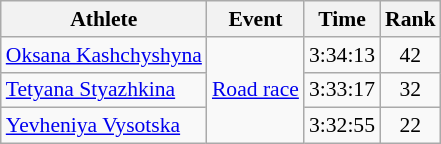<table class=wikitable style="font-size:90%">
<tr>
<th>Athlete</th>
<th>Event</th>
<th>Time</th>
<th>Rank</th>
</tr>
<tr align=center>
<td align=left><a href='#'>Oksana Kashchyshyna</a></td>
<td align=left rowspan=3><a href='#'>Road race</a></td>
<td>3:34:13</td>
<td>42</td>
</tr>
<tr align=center>
<td align=left><a href='#'>Tetyana Styazhkina</a></td>
<td>3:33:17</td>
<td>32</td>
</tr>
<tr align=center>
<td align=left><a href='#'>Yevheniya Vysotska</a></td>
<td>3:32:55</td>
<td>22</td>
</tr>
</table>
